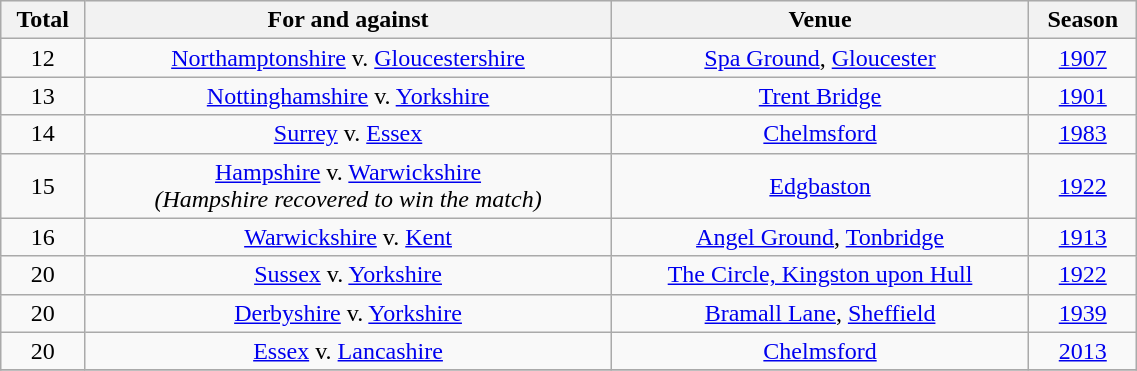<table align="center" | class="wikitable" width="60%">
<tr bgcolor="#efefef">
<th align="center">Total</th>
<th align="center">For and against</th>
<th align="center">Venue</th>
<th align="center">Season</th>
</tr>
<tr>
<td align="center">12</td>
<td align="center"><a href='#'>Northamptonshire</a> v. <a href='#'>Gloucestershire</a></td>
<td align="center"><a href='#'>Spa Ground</a>, <a href='#'>Gloucester</a></td>
<td align="center"><a href='#'>1907</a></td>
</tr>
<tr>
<td align="center">13</td>
<td align="center"><a href='#'>Nottinghamshire</a> v. <a href='#'>Yorkshire</a></td>
<td align="center"><a href='#'>Trent Bridge</a></td>
<td align="center"><a href='#'>1901</a></td>
</tr>
<tr>
<td align="center">14</td>
<td align="center"><a href='#'>Surrey</a> v. <a href='#'>Essex</a></td>
<td align="center"><a href='#'>Chelmsford</a></td>
<td align="center"><a href='#'>1983</a></td>
</tr>
<tr>
<td align="center">15</td>
<td align="center"><a href='#'>Hampshire</a> v. <a href='#'>Warwickshire</a><br><em>(Hampshire recovered to win the match)</em></td>
<td align="center"><a href='#'>Edgbaston</a></td>
<td align="center"><a href='#'>1922</a></td>
</tr>
<tr>
<td align="center">16</td>
<td align="center"><a href='#'>Warwickshire</a> v. <a href='#'>Kent</a></td>
<td align="center"><a href='#'>Angel Ground</a>, <a href='#'>Tonbridge</a></td>
<td align="center"><a href='#'>1913</a></td>
</tr>
<tr>
<td align="center">20</td>
<td align="center"><a href='#'>Sussex</a> v. <a href='#'>Yorkshire</a></td>
<td align="center"><a href='#'>The Circle, Kingston upon Hull</a></td>
<td align="center"><a href='#'>1922</a></td>
</tr>
<tr>
<td align="center">20</td>
<td align="center"><a href='#'>Derbyshire</a> v. <a href='#'>Yorkshire</a></td>
<td align="center"><a href='#'>Bramall Lane</a>, <a href='#'>Sheffield</a></td>
<td align="center"><a href='#'>1939</a></td>
</tr>
<tr>
<td align="center">20</td>
<td align="center"><a href='#'>Essex</a> v. <a href='#'>Lancashire</a></td>
<td align="center"><a href='#'>Chelmsford</a></td>
<td align="center"><a href='#'>2013</a></td>
</tr>
<tr>
</tr>
</table>
